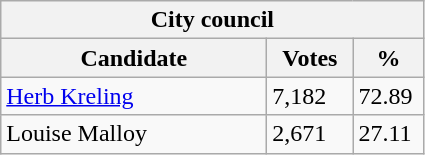<table class="wikitable">
<tr>
<th colspan="3">City council</th>
</tr>
<tr>
<th style="width: 170px">Candidate</th>
<th style="width: 50px">Votes</th>
<th style="width: 40px">%</th>
</tr>
<tr>
<td><a href='#'>Herb Kreling</a></td>
<td>7,182</td>
<td>72.89</td>
</tr>
<tr>
<td>Louise Malloy</td>
<td>2,671</td>
<td>27.11</td>
</tr>
</table>
